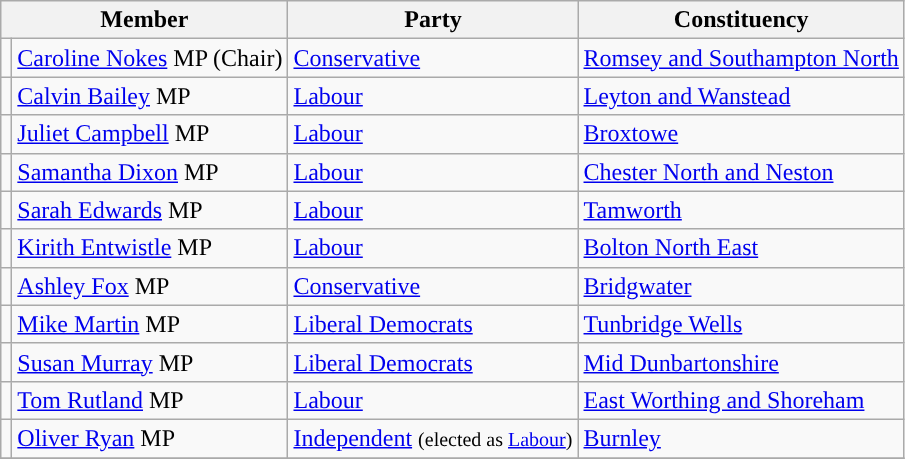<table class="wikitable">
<tr>
<th colspan="2" valign="top">Member</th>
<th valign="top">Party</th>
<th valign="top">Constituency</th>
</tr>
<tr>
<td style="color:inherit;background:"></td>
<td><a href='#'>Caroline Nokes</a> MP (Chair)</td>
<td><a href='#'>Conservative</a></td>
<td><a href='#'>Romsey and Southampton North</a></td>
</tr>
<tr>
<td style="color:inherit;background:"></td>
<td><a href='#'>Calvin Bailey</a> MP</td>
<td><a href='#'>Labour</a></td>
<td><a href='#'>Leyton and Wanstead</a></td>
</tr>
<tr>
<td style="color:inherit;background:"></td>
<td><a href='#'>Juliet Campbell</a> MP</td>
<td><a href='#'>Labour</a></td>
<td><a href='#'>Broxtowe</a></td>
</tr>
<tr>
<td style="color:inherit;background:"></td>
<td><a href='#'>Samantha Dixon</a> MP</td>
<td><a href='#'>Labour</a></td>
<td><a href='#'>Chester North and Neston</a></td>
</tr>
<tr>
<td style="color:inherit;background:"></td>
<td><a href='#'>Sarah Edwards</a> MP</td>
<td><a href='#'>Labour</a></td>
<td><a href='#'>Tamworth</a></td>
</tr>
<tr>
<td style="color:inherit;background:"></td>
<td><a href='#'>Kirith Entwistle</a> MP</td>
<td><a href='#'>Labour</a></td>
<td><a href='#'>Bolton North East</a></td>
</tr>
<tr>
<td style="color:inherit;background:"></td>
<td><a href='#'>Ashley Fox</a> MP</td>
<td><a href='#'>Conservative</a></td>
<td><a href='#'>Bridgwater</a></td>
</tr>
<tr>
<td style="color:inherit;background:"></td>
<td><a href='#'>Mike Martin</a> MP</td>
<td><a href='#'>Liberal Democrats</a></td>
<td><a href='#'>Tunbridge Wells</a></td>
</tr>
<tr>
<td style="color:inherit;background:"></td>
<td><a href='#'>Susan Murray</a> MP</td>
<td><a href='#'>Liberal Democrats</a></td>
<td><a href='#'>Mid Dunbartonshire</a></td>
</tr>
<tr>
<td style="color:inherit;background:"></td>
<td><a href='#'>Tom Rutland</a> MP</td>
<td><a href='#'>Labour</a></td>
<td><a href='#'>East Worthing and Shoreham</a></td>
</tr>
<tr>
<td style="color:inherit;background:"></td>
<td><a href='#'>Oliver Ryan</a> MP</td>
<td><a href='#'>Independent</a> <small>(elected as <a href='#'>Labour</a>)</small></td>
<td><a href='#'>Burnley</a></td>
</tr>
<tr>
</tr>
</table>
